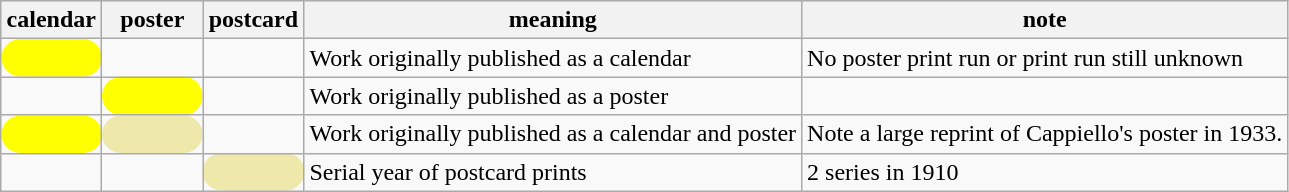<table class="wikitable">
<tr>
<th style="width:60px;">calendar</th>
<th style="width:60px;">poster</th>
<th style="width:60px;">postcard</th>
<th>meaning</th>
<th>note</th>
</tr>
<tr>
<td style="background:#FFFF00; border-radius:1em "></td>
<td></td>
<td></td>
<td>Work originally published as a calendar</td>
<td>No poster print run or print run still unknown</td>
</tr>
<tr>
<td></td>
<td style="background:#FFFF00; border-radius:1em "></td>
<td></td>
<td>Work originally published as a poster</td>
<td></td>
</tr>
<tr>
<td style="background:#FFFF00; border-radius:1em "></td>
<td style="background:#EEE8AA; border-radius:1em"></td>
<td></td>
<td>Work originally published as a calendar and poster</td>
<td>Note a large reprint of Cappiello's poster in 1933.</td>
</tr>
<tr>
<td></td>
<td></td>
<td style="background:#EEE8AA; border-radius:1em"></td>
<td>Serial year of postcard prints</td>
<td>2 series in 1910</td>
</tr>
</table>
